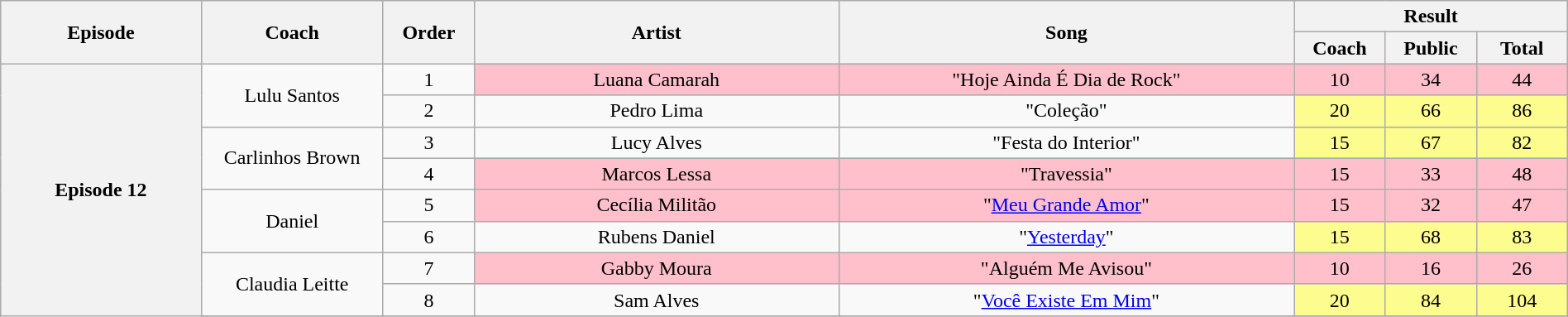<table class="wikitable" style="text-align:center; width:100%;">
<tr>
<th scope="col" width="11%" rowspan=2>Episode</th>
<th scope="col" width="10%" rowspan=2>Coach</th>
<th scope="col" width="05%" rowspan=2>Order</th>
<th scope="col" width="20%" rowspan=2>Artist</th>
<th scope="col" width="25%" rowspan=2>Song</th>
<th scope="col" width="15%" colspan=3>Result </th>
</tr>
<tr>
<th scope="col" width="05%">Coach</th>
<th scope="col" width="05%">Public</th>
<th scope="col" width="05%">Total</th>
</tr>
<tr>
<th scope="col" rowspan="13">Episode 12<br></th>
<td rowspan=2>Lulu Santos</td>
<td>1</td>
<td bgcolor="FFC0CB">Luana Camarah</td>
<td bgcolor="FFC0CB">"Hoje Ainda É Dia de Rock"</td>
<td bgcolor="FFC0CB">10</td>
<td bgcolor="FFC0CB">34</td>
<td bgcolor="FFC0CB">44</td>
</tr>
<tr>
<td>2</td>
<td>Pedro Lima</td>
<td>"Coleção"</td>
<td bgcolor="FDFC8F">20</td>
<td bgcolor="FDFC8F">66</td>
<td bgcolor="FDFC8F">86</td>
</tr>
<tr>
<td rowspan=2>Carlinhos Brown</td>
<td>3</td>
<td>Lucy Alves</td>
<td>"Festa do Interior"</td>
<td bgcolor="FDFC8F">15</td>
<td bgcolor="FDFC8F">67</td>
<td bgcolor="FDFC8F">82</td>
</tr>
<tr>
<td>4</td>
<td bgcolor="FFC0CB">Marcos Lessa</td>
<td bgcolor="FFC0CB">"Travessia"</td>
<td bgcolor="FFC0CB">15</td>
<td bgcolor="FFC0CB">33</td>
<td bgcolor="FFC0CB">48</td>
</tr>
<tr>
<td rowspan=2>Daniel</td>
<td>5</td>
<td bgcolor="FFC0CB">Cecília Militão</td>
<td bgcolor="FFC0CB">"<a href='#'>Meu Grande Amor</a>"</td>
<td bgcolor="FFC0CB">15</td>
<td bgcolor="FFC0CB">32</td>
<td bgcolor="FFC0CB">47</td>
</tr>
<tr>
<td>6</td>
<td>Rubens Daniel</td>
<td>"<a href='#'>Yesterday</a>"</td>
<td bgcolor="FDFC8F">15</td>
<td bgcolor="FDFC8F">68</td>
<td bgcolor="FDFC8F">83</td>
</tr>
<tr>
<td rowspan=2>Claudia Leitte</td>
<td>7</td>
<td bgcolor="FFC0CB">Gabby Moura</td>
<td bgcolor="FFC0CB">"Alguém Me Avisou"</td>
<td bgcolor="FFC0CB">10</td>
<td bgcolor="FFC0CB">16</td>
<td bgcolor="FFC0CB">26</td>
</tr>
<tr>
<td>8</td>
<td>Sam Alves</td>
<td>"<a href='#'>Você Existe Em Mim</a>"</td>
<td bgcolor="FDFC8F">20</td>
<td bgcolor="FDFC8F">84</td>
<td bgcolor="FDFC8F">104</td>
</tr>
<tr>
</tr>
</table>
